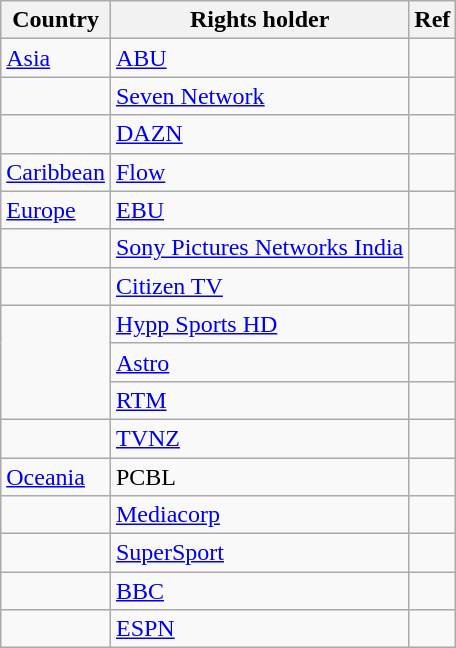<table class="wikitable">
<tr>
<th>Country</th>
<th>Rights holder</th>
<th>Ref</th>
</tr>
<tr>
<td><a href='#'>Asia</a></td>
<td><a href='#'>ABU</a></td>
<td></td>
</tr>
<tr>
<td></td>
<td><a href='#'>Seven Network</a></td>
<td></td>
</tr>
<tr>
<td></td>
<td><a href='#'>DAZN</a></td>
<td></td>
</tr>
<tr>
<td><a href='#'>Caribbean</a></td>
<td><a href='#'>Flow</a></td>
<td></td>
</tr>
<tr>
<td><a href='#'>Europe</a></td>
<td><a href='#'>EBU</a></td>
<td></td>
</tr>
<tr>
<td></td>
<td><a href='#'>Sony Pictures Networks India</a></td>
<td></td>
</tr>
<tr>
<td></td>
<td><a href='#'>Citizen TV</a></td>
<td></td>
</tr>
<tr>
<td rowspan="3"></td>
<td><a href='#'>Hypp Sports HD</a></td>
<td></td>
</tr>
<tr>
<td><a href='#'>Astro</a></td>
<td></td>
</tr>
<tr>
<td><a href='#'>RTM</a></td>
<td></td>
</tr>
<tr>
<td></td>
<td><a href='#'>TVNZ</a></td>
<td></td>
</tr>
<tr>
<td><a href='#'>Oceania</a></td>
<td>PCBL</td>
<td></td>
</tr>
<tr>
<td></td>
<td><a href='#'>Mediacorp</a></td>
<td></td>
</tr>
<tr>
<td></td>
<td><a href='#'>SuperSport</a></td>
<td></td>
</tr>
<tr>
<td></td>
<td><a href='#'>BBC</a></td>
<td></td>
</tr>
<tr>
<td></td>
<td><a href='#'>ESPN</a></td>
<td></td>
</tr>
</table>
